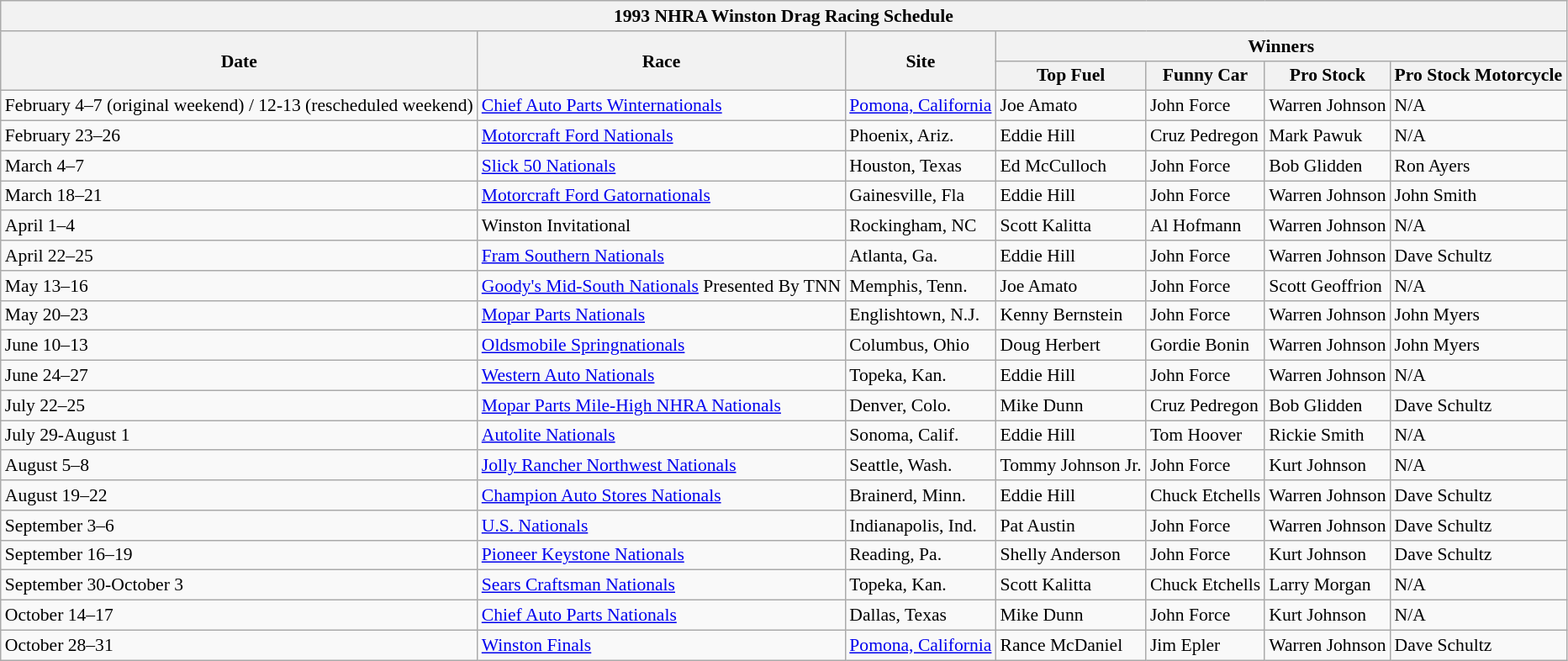<table class="wikitable" style="font-size:90%;">
<tr>
<th colspan="8">1993 NHRA Winston Drag Racing Schedule</th>
</tr>
<tr>
<th rowspan="2">Date</th>
<th rowspan="2">Race</th>
<th rowspan="2">Site</th>
<th colspan="4">Winners</th>
</tr>
<tr>
<th>Top Fuel</th>
<th>Funny Car</th>
<th>Pro Stock</th>
<th>Pro Stock Motorcycle</th>
</tr>
<tr>
<td>February 4–7 (original weekend) / 12-13 (rescheduled weekend)</td>
<td><a href='#'>Chief Auto Parts Winternationals</a></td>
<td><a href='#'>Pomona, California</a></td>
<td>Joe Amato</td>
<td>John Force</td>
<td>Warren Johnson</td>
<td>N/A</td>
</tr>
<tr>
<td>February 23–26</td>
<td><a href='#'>Motorcraft Ford Nationals</a></td>
<td>Phoenix, Ariz.</td>
<td>Eddie Hill</td>
<td>Cruz Pedregon</td>
<td>Mark Pawuk</td>
<td>N/A</td>
</tr>
<tr>
<td>March 4–7</td>
<td><a href='#'>Slick 50 Nationals</a></td>
<td>Houston, Texas</td>
<td>Ed McCulloch</td>
<td>John Force</td>
<td>Bob Glidden</td>
<td>Ron Ayers</td>
</tr>
<tr>
<td>March 18–21</td>
<td><a href='#'>Motorcraft Ford Gatornationals</a></td>
<td>Gainesville, Fla</td>
<td>Eddie Hill</td>
<td>John Force</td>
<td>Warren Johnson</td>
<td>John Smith</td>
</tr>
<tr>
<td>April 1–4</td>
<td>Winston Invitational</td>
<td>Rockingham, NC</td>
<td>Scott Kalitta</td>
<td>Al Hofmann</td>
<td>Warren Johnson</td>
<td>N/A</td>
</tr>
<tr>
<td>April 22–25</td>
<td><a href='#'>Fram Southern Nationals</a></td>
<td>Atlanta, Ga.</td>
<td>Eddie Hill</td>
<td>John Force</td>
<td>Warren Johnson</td>
<td>Dave Schultz</td>
</tr>
<tr>
<td>May 13–16</td>
<td><a href='#'>Goody's Mid-South Nationals</a> Presented By TNN</td>
<td>Memphis, Tenn.</td>
<td>Joe Amato</td>
<td>John Force</td>
<td>Scott Geoffrion</td>
<td>N/A</td>
</tr>
<tr>
<td>May 20–23</td>
<td><a href='#'>Mopar Parts Nationals</a></td>
<td>Englishtown, N.J.</td>
<td>Kenny Bernstein</td>
<td>John Force</td>
<td>Warren Johnson</td>
<td>John Myers</td>
</tr>
<tr>
<td>June 10–13</td>
<td><a href='#'>Oldsmobile Springnationals</a></td>
<td>Columbus, Ohio</td>
<td>Doug Herbert</td>
<td>Gordie Bonin</td>
<td>Warren Johnson</td>
<td>John Myers</td>
</tr>
<tr>
<td>June 24–27</td>
<td><a href='#'>Western Auto Nationals</a></td>
<td>Topeka, Kan.</td>
<td>Eddie Hill</td>
<td>John Force</td>
<td>Warren Johnson</td>
<td>N/A</td>
</tr>
<tr>
<td>July 22–25</td>
<td><a href='#'>Mopar Parts Mile-High NHRA Nationals</a></td>
<td>Denver, Colo.</td>
<td>Mike Dunn</td>
<td>Cruz Pedregon</td>
<td>Bob Glidden</td>
<td>Dave Schultz</td>
</tr>
<tr>
<td>July 29-August 1</td>
<td><a href='#'>Autolite Nationals</a></td>
<td>Sonoma, Calif.</td>
<td>Eddie Hill</td>
<td>Tom Hoover</td>
<td>Rickie Smith</td>
<td>N/A</td>
</tr>
<tr>
<td>August 5–8</td>
<td><a href='#'>Jolly Rancher Northwest Nationals</a></td>
<td>Seattle, Wash.</td>
<td>Tommy Johnson Jr.</td>
<td>John Force</td>
<td>Kurt Johnson</td>
<td>N/A</td>
</tr>
<tr>
<td>August 19–22</td>
<td><a href='#'>Champion Auto Stores Nationals</a></td>
<td>Brainerd, Minn.</td>
<td>Eddie Hill</td>
<td>Chuck Etchells</td>
<td>Warren Johnson</td>
<td>Dave Schultz</td>
</tr>
<tr>
<td>September 3–6</td>
<td><a href='#'>U.S. Nationals</a></td>
<td>Indianapolis, Ind.</td>
<td>Pat Austin</td>
<td>John Force</td>
<td>Warren Johnson</td>
<td>Dave Schultz</td>
</tr>
<tr>
<td>September 16–19</td>
<td><a href='#'>Pioneer Keystone Nationals</a></td>
<td>Reading, Pa.</td>
<td>Shelly Anderson</td>
<td>John Force</td>
<td>Kurt Johnson</td>
<td>Dave Schultz</td>
</tr>
<tr>
<td>September 30-October 3</td>
<td><a href='#'>Sears Craftsman Nationals</a></td>
<td>Topeka, Kan.</td>
<td>Scott Kalitta</td>
<td>Chuck Etchells</td>
<td>Larry Morgan</td>
<td>N/A</td>
</tr>
<tr>
<td>October 14–17</td>
<td><a href='#'>Chief Auto Parts Nationals</a></td>
<td>Dallas, Texas</td>
<td>Mike Dunn</td>
<td>John Force</td>
<td>Kurt Johnson</td>
<td>N/A</td>
</tr>
<tr>
<td>October 28–31</td>
<td><a href='#'>Winston Finals</a></td>
<td><a href='#'>Pomona, California</a></td>
<td>Rance McDaniel</td>
<td>Jim Epler</td>
<td>Warren Johnson</td>
<td>Dave Schultz</td>
</tr>
</table>
